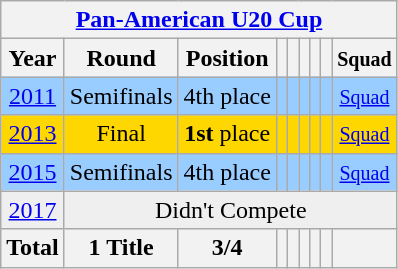<table class="wikitable" style="text-align: center;">
<tr>
<th colspan=9><a href='#'>Pan-American U20 Cup</a></th>
</tr>
<tr>
<th>Year</th>
<th>Round</th>
<th>Position</th>
<th></th>
<th></th>
<th></th>
<th></th>
<th></th>
<th><small>Squad</small></th>
</tr>
<tr bgcolor=9acdff>
<td> <a href='#'>2011</a></td>
<td>Semifinals</td>
<td>4th place</td>
<td></td>
<td></td>
<td></td>
<td></td>
<td></td>
<td><small><a href='#'>Squad</a></small></td>
</tr>
<tr bgcolor=gold>
<td> <a href='#'>2013</a></td>
<td>Final</td>
<td><strong>1st</strong> place</td>
<td></td>
<td></td>
<td></td>
<td></td>
<td></td>
<td><small><a href='#'>Squad</a></small></td>
</tr>
<tr bgcolor=9acdff>
<td> <a href='#'>2015</a></td>
<td>Semifinals</td>
<td>4th place</td>
<td></td>
<td></td>
<td></td>
<td></td>
<td></td>
<td><small><a href='#'>Squad</a></small></td>
</tr>
<tr bgcolor="efefef">
<td> <a href='#'>2017</a></td>
<td colspan=9>Didn't Compete</td>
</tr>
<tr>
<th>Total</th>
<th>1 Title</th>
<th>3/4</th>
<th></th>
<th></th>
<th></th>
<th></th>
<th></th>
<th></th>
</tr>
</table>
